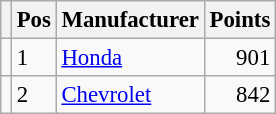<table class="wikitable" style="font-size: 95%;">
<tr>
<th></th>
<th>Pos</th>
<th>Manufacturer</th>
<th>Points</th>
</tr>
<tr>
<td align="left"></td>
<td>1</td>
<td> <a href='#'>Honda</a></td>
<td align="right">901</td>
</tr>
<tr>
<td align="left"></td>
<td>2</td>
<td> <a href='#'>Chevrolet</a></td>
<td align="right">842</td>
</tr>
</table>
